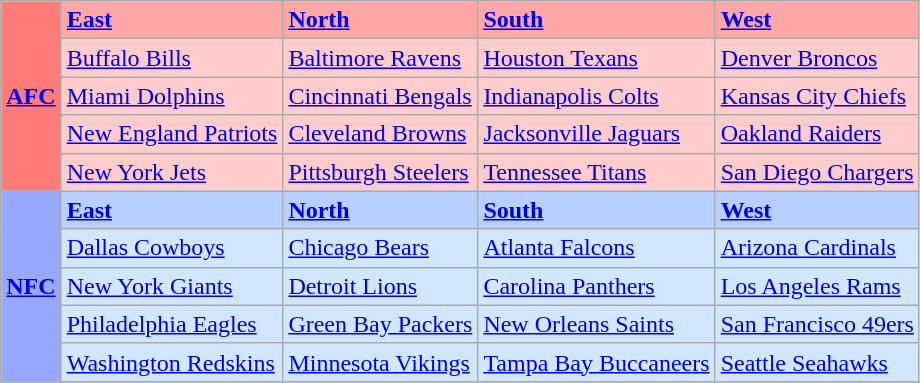<table class="wikitable">
<tr>
<th rowspan="5" style="background-color: #FF7B77;"><strong><a href='#'>AFC</a></strong></th>
<td style="background-color: #FFA7A7;"><strong><a href='#'>East</a></strong></td>
<td style="background-color: #FFA7A7;"><strong><a href='#'>North</a></strong></td>
<td style="background-color: #FFA7A7;"><strong><a href='#'>South</a></strong></td>
<td style="background-color: #FFA7A7;"><strong><a href='#'>West</a></strong></td>
</tr>
<tr>
<td style="background-color: #FFCCCC;"><a href='#'>Buffalo Bills</a></td>
<td style="background-color: #FFCCCC;"><a href='#'>Baltimore Ravens</a></td>
<td style="background-color: #FFCCCC;"><a href='#'>Houston Texans</a></td>
<td style="background-color: #FFCCCC;"><a href='#'>Denver Broncos</a></td>
</tr>
<tr>
<td style="background-color: #FFCCCC;"><a href='#'>Miami Dolphins</a></td>
<td style="background-color: #FFCCCC;"><a href='#'>Cincinnati Bengals</a></td>
<td style="background-color: #FFCCCC;"><a href='#'>Indianapolis Colts</a></td>
<td style="background-color: #FFCCCC;"><a href='#'>Kansas City Chiefs</a></td>
</tr>
<tr>
<td style="background-color: #FFCCCC;"><a href='#'>New England Patriots</a></td>
<td style="background-color: #FFCCCC;"><a href='#'>Cleveland Browns</a></td>
<td style="background-color: #FFCCCC;"><a href='#'>Jacksonville Jaguars</a></td>
<td style="background-color: #FFCCCC;"><a href='#'>Oakland Raiders</a></td>
</tr>
<tr>
<td style="background-color: #FFCCCC;"><a href='#'>New York Jets</a></td>
<td style="background-color: #FFCCCC;"><a href='#'>Pittsburgh Steelers</a></td>
<td style="background-color: #FFCCCC;"><a href='#'>Tennessee Titans</a></td>
<td style="background-color: #FFCCCC;"><a href='#'>San Diego Chargers</a></td>
</tr>
<tr>
<th rowspan="5" style="background-color: #99A8FF;"><strong><a href='#'>NFC</a></strong></th>
<td style="background-color: #B7D0FF;"><strong><a href='#'>East</a></strong></td>
<td style="background-color: #B7D0FF;"><strong><a href='#'>North</a></strong></td>
<td style="background-color: #B7D0FF;"><strong><a href='#'>South</a></strong></td>
<td style="background-color: #B7D0FF;"><strong><a href='#'>West</a></strong></td>
</tr>
<tr>
<td style="background-color: #D0E7FF;"><a href='#'>Dallas Cowboys</a></td>
<td style="background-color: #D0E7FF;"><a href='#'>Chicago Bears</a></td>
<td style="background-color: #D0E7FF;"><a href='#'>Atlanta Falcons</a></td>
<td style="background-color: #D0E7FF;"><a href='#'>Arizona Cardinals</a></td>
</tr>
<tr>
<td style="background-color: #D0E7FF;"><a href='#'>New York Giants</a></td>
<td style="background-color: #D0E7FF;"><a href='#'>Detroit Lions</a></td>
<td style="background-color: #D0E7FF;"><a href='#'>Carolina Panthers</a></td>
<td style="background-color: #D0E7FF;"><a href='#'>Los Angeles Rams</a></td>
</tr>
<tr>
<td style="background-color: #D0E7FF;"><a href='#'>Philadelphia Eagles</a></td>
<td style="background-color: #D0E7FF;"><a href='#'>Green Bay Packers</a></td>
<td style="background-color: #D0E7FF;"><a href='#'>New Orleans Saints</a></td>
<td style="background-color: #D0E7FF;"><a href='#'>San Francisco 49ers</a></td>
</tr>
<tr>
<td style="background-color: #D0E7FF;"><a href='#'>Washington Redskins</a></td>
<td style="background-color: #D0E7FF;"><a href='#'>Minnesota Vikings</a></td>
<td style="background-color: #D0E7FF;"><a href='#'>Tampa Bay Buccaneers</a></td>
<td style="background-color: #D0E7FF;"><a href='#'>Seattle Seahawks</a></td>
</tr>
<tr>
</tr>
</table>
